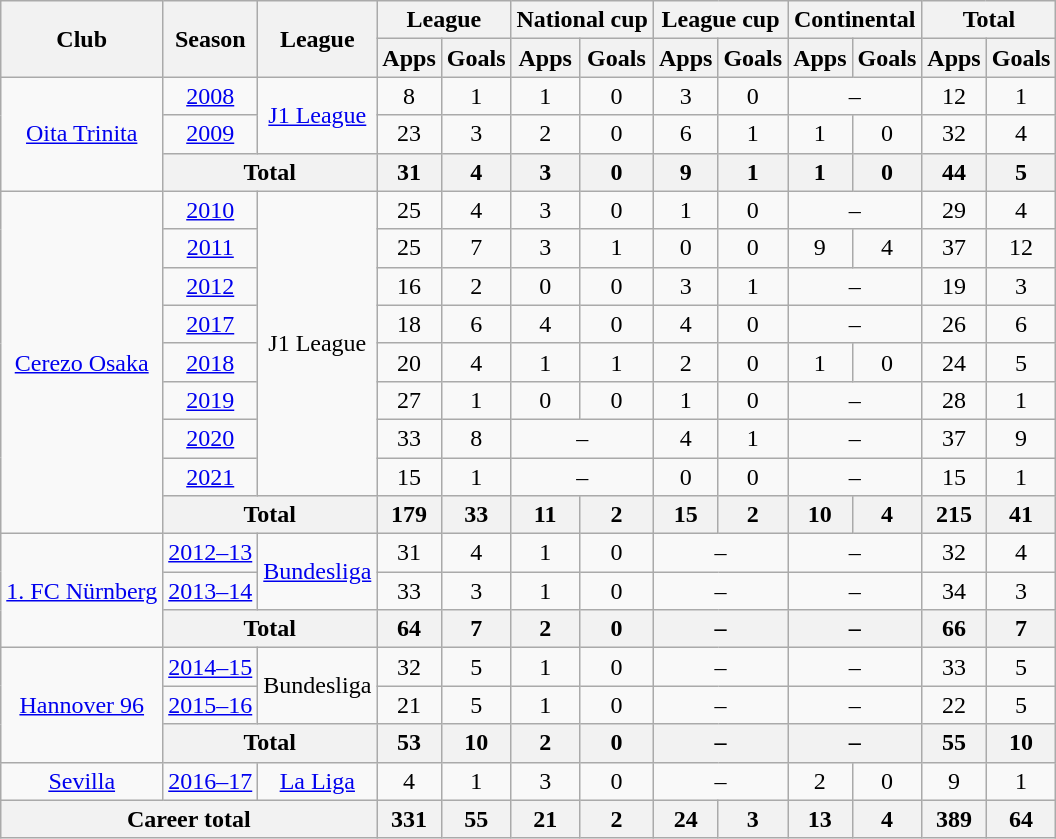<table class="wikitable" style="text-align:center">
<tr>
<th rowspan="2">Club</th>
<th rowspan="2">Season</th>
<th rowspan="2">League</th>
<th colspan="2">League</th>
<th colspan="2">National cup</th>
<th colspan="2">League cup</th>
<th colspan="2">Continental</th>
<th colspan="2">Total</th>
</tr>
<tr>
<th>Apps</th>
<th>Goals</th>
<th>Apps</th>
<th>Goals</th>
<th>Apps</th>
<th>Goals</th>
<th>Apps</th>
<th>Goals</th>
<th>Apps</th>
<th>Goals</th>
</tr>
<tr>
<td rowspan="3"><a href='#'>Oita Trinita</a></td>
<td><a href='#'>2008</a></td>
<td rowspan="2"><a href='#'>J1 League</a></td>
<td>8</td>
<td>1</td>
<td>1</td>
<td>0</td>
<td>3</td>
<td>0</td>
<td colspan="2">–</td>
<td>12</td>
<td>1</td>
</tr>
<tr>
<td><a href='#'>2009</a></td>
<td>23</td>
<td>3</td>
<td>2</td>
<td>0</td>
<td>6</td>
<td>1</td>
<td>1</td>
<td>0</td>
<td>32</td>
<td>4</td>
</tr>
<tr>
<th colspan="2">Total</th>
<th>31</th>
<th>4</th>
<th>3</th>
<th>0</th>
<th>9</th>
<th>1</th>
<th>1</th>
<th>0</th>
<th>44</th>
<th>5</th>
</tr>
<tr>
<td rowspan="9"><a href='#'>Cerezo Osaka</a></td>
<td><a href='#'>2010</a></td>
<td rowspan="8">J1 League</td>
<td>25</td>
<td>4</td>
<td>3</td>
<td>0</td>
<td>1</td>
<td>0</td>
<td colspan="2">–</td>
<td>29</td>
<td>4</td>
</tr>
<tr>
<td><a href='#'>2011</a></td>
<td>25</td>
<td>7</td>
<td>3</td>
<td>1</td>
<td>0</td>
<td>0</td>
<td>9</td>
<td>4</td>
<td>37</td>
<td>12</td>
</tr>
<tr>
<td><a href='#'>2012</a></td>
<td>16</td>
<td>2</td>
<td>0</td>
<td>0</td>
<td>3</td>
<td>1</td>
<td colspan="2">–</td>
<td>19</td>
<td>3</td>
</tr>
<tr>
<td><a href='#'>2017</a></td>
<td>18</td>
<td>6</td>
<td>4</td>
<td>0</td>
<td>4</td>
<td>0</td>
<td colspan="2">–</td>
<td>26</td>
<td>6</td>
</tr>
<tr>
<td><a href='#'>2018</a></td>
<td>20</td>
<td>4</td>
<td>1</td>
<td>1</td>
<td>2</td>
<td>0</td>
<td>1</td>
<td>0</td>
<td>24</td>
<td>5</td>
</tr>
<tr>
<td><a href='#'>2019</a></td>
<td>27</td>
<td>1</td>
<td>0</td>
<td>0</td>
<td>1</td>
<td>0</td>
<td colspan="2">–</td>
<td>28</td>
<td>1</td>
</tr>
<tr>
<td><a href='#'>2020</a></td>
<td>33</td>
<td>8</td>
<td colspan="2">–</td>
<td>4</td>
<td>1</td>
<td colspan="2">–</td>
<td>37</td>
<td>9</td>
</tr>
<tr>
<td><a href='#'>2021</a></td>
<td>15</td>
<td>1</td>
<td colspan="2">–</td>
<td>0</td>
<td>0</td>
<td colspan="2">–</td>
<td>15</td>
<td>1</td>
</tr>
<tr>
<th colspan="2">Total</th>
<th>179</th>
<th>33</th>
<th>11</th>
<th>2</th>
<th>15</th>
<th>2</th>
<th>10</th>
<th>4</th>
<th>215</th>
<th>41</th>
</tr>
<tr>
<td rowspan="3"><a href='#'>1. FC Nürnberg</a></td>
<td><a href='#'>2012–13</a></td>
<td rowspan="2"><a href='#'>Bundesliga</a></td>
<td>31</td>
<td>4</td>
<td>1</td>
<td>0</td>
<td colspan="2">–</td>
<td colspan="2">–</td>
<td>32</td>
<td>4</td>
</tr>
<tr>
<td><a href='#'>2013–14</a></td>
<td>33</td>
<td>3</td>
<td>1</td>
<td>0</td>
<td colspan="2">–</td>
<td colspan="2">–</td>
<td>34</td>
<td>3</td>
</tr>
<tr>
<th colspan="2">Total</th>
<th>64</th>
<th>7</th>
<th>2</th>
<th>0</th>
<th colspan="2">–</th>
<th colspan="2">–</th>
<th>66</th>
<th>7</th>
</tr>
<tr>
<td rowspan="3"><a href='#'>Hannover 96</a></td>
<td><a href='#'>2014–15</a></td>
<td rowspan="2">Bundesliga</td>
<td>32</td>
<td>5</td>
<td>1</td>
<td>0</td>
<td colspan="2">–</td>
<td colspan="2">–</td>
<td>33</td>
<td>5</td>
</tr>
<tr>
<td><a href='#'>2015–16</a></td>
<td>21</td>
<td>5</td>
<td>1</td>
<td>0</td>
<td colspan="2">–</td>
<td colspan="2">–</td>
<td>22</td>
<td>5</td>
</tr>
<tr>
<th colspan="2">Total</th>
<th>53</th>
<th>10</th>
<th>2</th>
<th>0</th>
<th colspan="2">–</th>
<th colspan="2">–</th>
<th>55</th>
<th>10</th>
</tr>
<tr>
<td><a href='#'>Sevilla</a></td>
<td><a href='#'>2016–17</a></td>
<td><a href='#'>La Liga</a></td>
<td>4</td>
<td>1</td>
<td>3</td>
<td>0</td>
<td colspan="2">–</td>
<td>2</td>
<td>0</td>
<td>9</td>
<td>1</td>
</tr>
<tr>
<th colspan="3">Career total</th>
<th>331</th>
<th>55</th>
<th>21</th>
<th>2</th>
<th>24</th>
<th>3</th>
<th>13</th>
<th>4</th>
<th>389</th>
<th>64</th>
</tr>
</table>
